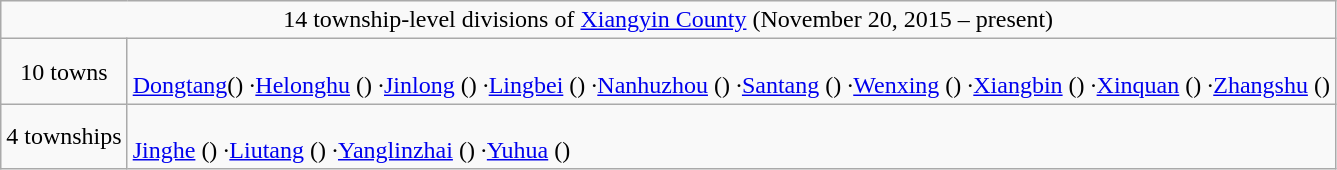<table class="wikitable">
<tr>
<td style="text-align:center;" colspan="2">14 township-level divisions of <a href='#'>Xiangyin County</a> (November 20, 2015 – present)</td>
</tr>
<tr align=left>
<td align=center>10 towns</td>
<td><br><a href='#'>Dongtang</a>()
·<a href='#'>Helonghu</a> ()
·<a href='#'>Jinlong</a> ()
·<a href='#'>Lingbei</a> ()
·<a href='#'>Nanhuzhou</a> ()
·<a href='#'>Santang</a> ()
·<a href='#'>Wenxing</a> ()
·<a href='#'>Xiangbin</a> ()
·<a href='#'>Xinquan</a> ()
·<a href='#'>Zhangshu</a> ()</td>
</tr>
<tr align=left>
<td align=center>4 townships</td>
<td><br><a href='#'>Jinghe</a> ()
·<a href='#'>Liutang</a> ()
·<a href='#'>Yanglinzhai</a> ()
·<a href='#'>Yuhua</a> ()</td>
</tr>
</table>
